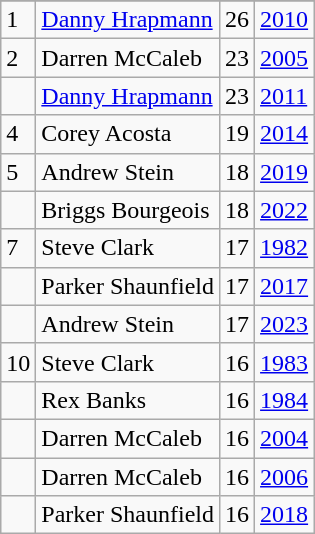<table class="wikitable">
<tr>
</tr>
<tr>
<td>1</td>
<td><a href='#'>Danny Hrapmann</a></td>
<td>26</td>
<td><a href='#'>2010</a></td>
</tr>
<tr>
<td>2</td>
<td>Darren McCaleb</td>
<td>23</td>
<td><a href='#'>2005</a></td>
</tr>
<tr>
<td></td>
<td><a href='#'>Danny Hrapmann</a></td>
<td>23</td>
<td><a href='#'>2011</a></td>
</tr>
<tr>
<td>4</td>
<td>Corey Acosta</td>
<td>19</td>
<td><a href='#'>2014</a></td>
</tr>
<tr>
<td>5</td>
<td>Andrew Stein</td>
<td>18</td>
<td><a href='#'>2019</a></td>
</tr>
<tr>
<td></td>
<td>Briggs Bourgeois</td>
<td>18</td>
<td><a href='#'>2022</a></td>
</tr>
<tr>
<td>7</td>
<td>Steve Clark</td>
<td>17</td>
<td><a href='#'>1982</a></td>
</tr>
<tr>
<td></td>
<td>Parker Shaunfield</td>
<td>17</td>
<td><a href='#'>2017</a></td>
</tr>
<tr>
<td></td>
<td>Andrew Stein</td>
<td>17</td>
<td><a href='#'>2023</a></td>
</tr>
<tr>
<td>10</td>
<td>Steve Clark</td>
<td>16</td>
<td><a href='#'>1983</a></td>
</tr>
<tr>
<td></td>
<td>Rex Banks</td>
<td>16</td>
<td><a href='#'>1984</a></td>
</tr>
<tr>
<td></td>
<td>Darren McCaleb</td>
<td>16</td>
<td><a href='#'>2004</a></td>
</tr>
<tr>
<td></td>
<td>Darren McCaleb</td>
<td>16</td>
<td><a href='#'>2006</a></td>
</tr>
<tr>
<td></td>
<td>Parker Shaunfield</td>
<td>16</td>
<td><a href='#'>2018</a></td>
</tr>
</table>
